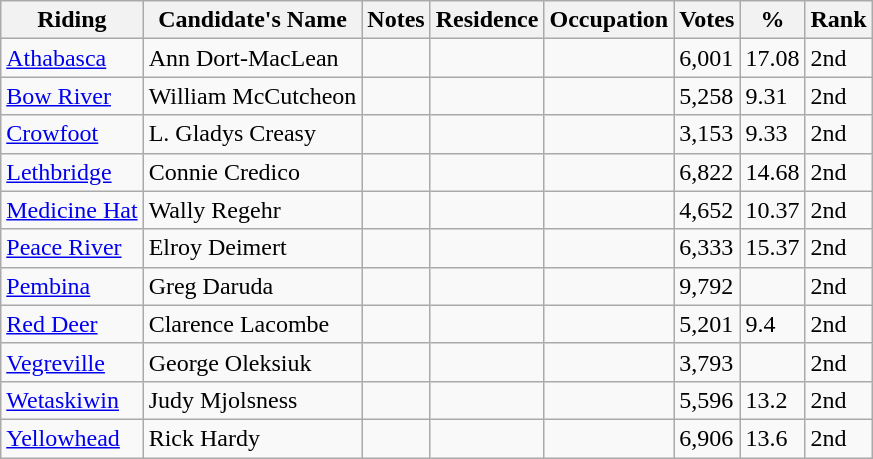<table class="wikitable sortable">
<tr>
<th>Riding<br></th>
<th>Candidate's Name</th>
<th>Notes</th>
<th>Residence</th>
<th>Occupation</th>
<th>Votes</th>
<th>%</th>
<th>Rank</th>
</tr>
<tr>
<td><a href='#'>Athabasca</a></td>
<td>Ann Dort-MacLean</td>
<td></td>
<td></td>
<td></td>
<td>6,001</td>
<td>17.08</td>
<td>2nd</td>
</tr>
<tr>
<td><a href='#'>Bow River</a></td>
<td>William McCutcheon</td>
<td></td>
<td></td>
<td></td>
<td>5,258</td>
<td>9.31</td>
<td>2nd</td>
</tr>
<tr>
<td><a href='#'>Crowfoot</a></td>
<td>L. Gladys Creasy</td>
<td></td>
<td></td>
<td></td>
<td>3,153</td>
<td>9.33</td>
<td>2nd</td>
</tr>
<tr>
<td><a href='#'>Lethbridge</a></td>
<td>Connie Credico</td>
<td></td>
<td></td>
<td></td>
<td>6,822</td>
<td>14.68</td>
<td>2nd</td>
</tr>
<tr>
<td><a href='#'>Medicine Hat</a></td>
<td>Wally Regehr</td>
<td></td>
<td></td>
<td></td>
<td>4,652</td>
<td>10.37</td>
<td>2nd</td>
</tr>
<tr>
<td><a href='#'>Peace River</a></td>
<td>Elroy Deimert</td>
<td></td>
<td></td>
<td></td>
<td>6,333</td>
<td>15.37</td>
<td>2nd</td>
</tr>
<tr>
<td><a href='#'>Pembina</a></td>
<td>Greg Daruda</td>
<td></td>
<td></td>
<td></td>
<td>9,792</td>
<td></td>
<td>2nd</td>
</tr>
<tr>
<td><a href='#'>Red Deer</a></td>
<td>Clarence Lacombe</td>
<td></td>
<td></td>
<td></td>
<td>5,201</td>
<td>9.4</td>
<td>2nd</td>
</tr>
<tr>
<td><a href='#'>Vegreville</a></td>
<td>George Oleksiuk</td>
<td></td>
<td></td>
<td></td>
<td>3,793</td>
<td></td>
<td>2nd</td>
</tr>
<tr>
<td><a href='#'>Wetaskiwin</a></td>
<td>Judy Mjolsness</td>
<td></td>
<td></td>
<td></td>
<td>5,596</td>
<td>13.2</td>
<td>2nd</td>
</tr>
<tr>
<td><a href='#'>Yellowhead</a></td>
<td>Rick Hardy</td>
<td></td>
<td></td>
<td></td>
<td>6,906</td>
<td>13.6</td>
<td>2nd</td>
</tr>
</table>
